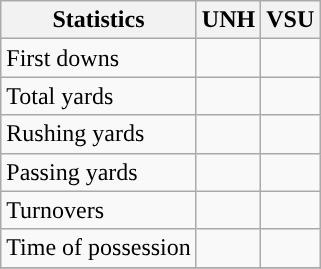<table class="wikitable">
<tr>
<th>Statistics</th>
<th>UNH</th>
<th>VSU</th>
</tr>
<tr>
<td>First downs</td>
<td></td>
<td></td>
</tr>
<tr>
<td>Total yards</td>
<td></td>
<td></td>
</tr>
<tr>
<td>Rushing yards</td>
<td></td>
<td></td>
</tr>
<tr>
<td>Passing yards</td>
<td></td>
<td></td>
</tr>
<tr>
<td>Turnovers</td>
<td></td>
<td></td>
</tr>
<tr>
<td>Time of possession</td>
<td></td>
<td></td>
</tr>
<tr>
</tr>
</table>
